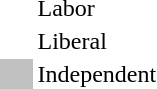<table style="margin-top:1em">
<tr>
<td width=20 > </td>
<td>Labor</td>
</tr>
<tr>
<td> </td>
<td>Liberal</td>
</tr>
<tr>
<td bgcolor="#C0C0C0"> </td>
<td>Independent</td>
</tr>
</table>
